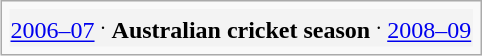<table class="infobox">
<tr style="background:#f3f3f3;">
<td style="text-align:center;"><a href='#'>2006–07</a> <sup>.</sup> <strong>Australian cricket season</strong> <sup>.</sup> <a href='#'>2008–09</a></td>
</tr>
</table>
